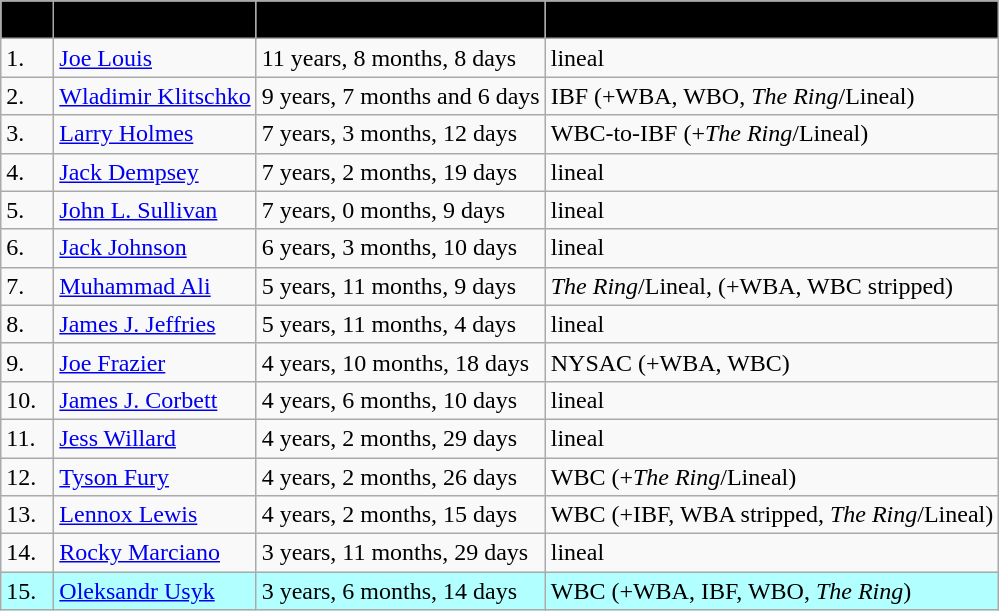<table class="wikitable sortable">
<tr>
<th style="background: #D1EEEE; background: black;« width=»10%"><span>Pos.</span></th>
<th style="background: #D1EEEE; background: black;« width=»10%"><span>Name</span></th>
<th style="background: #D1EEEE; background: black;« width=»10%"><span>Title Reign</span></th>
<th style="background: #D1EEEE; background: black;« width=»10%"><span>Title recognition</span></th>
</tr>
<tr>
<td>1.</td>
<td><a href='#'>Joe Louis</a></td>
<td>11 years, 8 months, 8 days</td>
<td>lineal</td>
</tr>
<tr>
<td>2.</td>
<td><a href='#'>Wladimir Klitschko</a></td>
<td>9 years, 7 months and 6 days</td>
<td>IBF (+WBA, WBO, <em>The Ring</em>/Lineal)</td>
</tr>
<tr>
<td>3.</td>
<td><a href='#'>Larry Holmes</a></td>
<td>7 years, 3 months, 12 days</td>
<td>WBC-to-IBF (+<em>The Ring</em>/Lineal)</td>
</tr>
<tr>
<td>4.</td>
<td><a href='#'>Jack Dempsey</a></td>
<td>7 years, 2 months, 19 days</td>
<td>lineal</td>
</tr>
<tr>
<td>5.</td>
<td><a href='#'>John L. Sullivan</a></td>
<td>7 years, 0 months, 9 days</td>
<td>lineal</td>
</tr>
<tr>
<td>6.</td>
<td><a href='#'>Jack Johnson</a></td>
<td>6 years, 3 months, 10 days</td>
<td>lineal</td>
</tr>
<tr>
<td>7.</td>
<td><a href='#'>Muhammad Ali</a></td>
<td>5 years, 11 months, 9 days</td>
<td><em>The Ring</em>/Lineal, (+WBA, WBC stripped)</td>
</tr>
<tr>
<td>8.</td>
<td><a href='#'>James J. Jeffries</a></td>
<td>5 years, 11 months, 4 days</td>
<td>lineal</td>
</tr>
<tr>
<td>9.</td>
<td><a href='#'>Joe Frazier</a></td>
<td>4 years, 10 months, 18 days</td>
<td>NYSAC (+WBA, WBC)</td>
</tr>
<tr>
<td>10.</td>
<td><a href='#'>James J. Corbett</a></td>
<td>4 years, 6 months, 10 days</td>
<td>lineal</td>
</tr>
<tr>
<td>11.</td>
<td><a href='#'>Jess Willard</a></td>
<td>4 years, 2 months, 29 days</td>
<td>lineal</td>
</tr>
<tr>
<td>12.</td>
<td><a href='#'>Tyson Fury</a></td>
<td>4 years, 2 months, 26 days</td>
<td>WBC (+<em>The Ring</em>/Lineal)</td>
</tr>
<tr>
<td>13.</td>
<td><a href='#'>Lennox Lewis</a></td>
<td>4 years, 2 months, 15 days</td>
<td>WBC (+IBF, WBA stripped, <em>The Ring</em>/Lineal)</td>
</tr>
<tr>
<td>14.</td>
<td><a href='#'>Rocky Marciano</a></td>
<td>3 years, 11 months, 29 days</td>
<td>lineal</td>
</tr>
<tr bgcolor=#B2FFFF>
<td>15.</td>
<td><a href='#'>Oleksandr Usyk</a></td>
<td>3 years, 6 months, 14 days</td>
<td>WBC (+WBA, IBF, WBO, <em>The Ring</em>)</td>
</tr>
</table>
